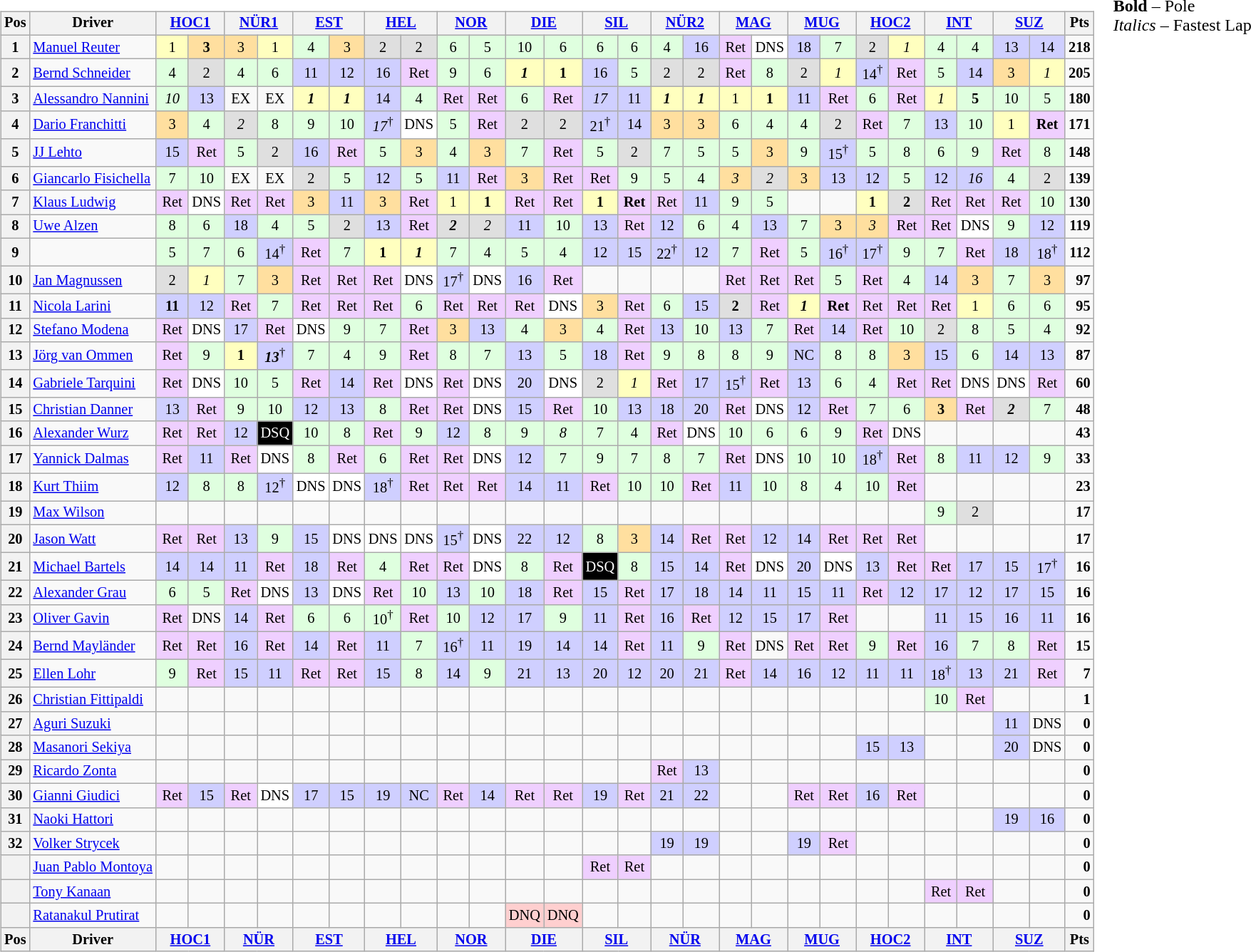<table>
<tr>
<td><br><table class="wikitable" style="font-size:85%; text-align:center">
<tr style="background:#f9f9f9" valign="top">
<th valign="middle">Pos</th>
<th valign="middle">Driver</th>
<th width="55" colspan="2" align="center"><a href='#'>HOC1</a><br></th>
<th width="55" colspan="2" align="center"><a href='#'>NÜR1</a><br></th>
<th width="55" colspan="2" align="center"><a href='#'>EST</a><br></th>
<th width="55" colspan="2" align="center"><a href='#'>HEL</a><br></th>
<th width="55" colspan="2" align="center"><a href='#'>NOR</a><br></th>
<th width="55" colspan="2" align="center"><a href='#'>DIE</a><br></th>
<th width="55" colspan="2" align="center"><a href='#'>SIL</a><br></th>
<th width="55" colspan="2" align="center"><a href='#'>NÜR2</a><br></th>
<th width="55" colspan="2" align="center"><a href='#'>MAG</a><br></th>
<th width="55" colspan="2" align="center"><a href='#'>MUG</a><br></th>
<th width="55" colspan="2" align="center"><a href='#'>HOC2</a><br></th>
<th width="55" colspan="2" align="center"><a href='#'>INT</a><br></th>
<th width="55" colspan="2" align="center"><a href='#'>SUZ</a><br></th>
<th valign="middle">Pts</th>
</tr>
<tr>
<th>1</th>
<td align=left> <a href='#'>Manuel Reuter</a></td>
<td style="background:#ffffbf;" width="24">1</td>
<td style="background:#ffdf9f;" width="24"><strong>3</strong></td>
<td style="background:#ffdf9f;" width="24">3</td>
<td style="background:#ffffbf;" width="24">1</td>
<td style="background:#dfffdf;" width="24">4</td>
<td style="background:#ffdf9f;" width="24">3</td>
<td style="background:#dfdfdf;" width="24">2</td>
<td style="background:#dfdfdf;" width="24">2</td>
<td style="background:#dfffdf;" width="24">6</td>
<td style="background:#dfffdf;" width="24">5</td>
<td style="background:#dfffdf;" width="24">10</td>
<td style="background:#dfffdf;" width="24">6</td>
<td style="background:#dfffdf;" width="24">6</td>
<td style="background:#dfffdf;" width="24">6</td>
<td style="background:#dfffdf;" width="24">4</td>
<td style="background:#cfcfff;" width="24">16</td>
<td style="background:#efcfff;" width="24">Ret</td>
<td style="background:#ffffff;">DNS</td>
<td style="background:#cfcfff;" width="24">18</td>
<td style="background:#dfffdf;" width="24">7</td>
<td style="background:#dfdfdf;" width="24">2</td>
<td style="background:#ffffbf;" width="24"><em>1</em></td>
<td style="background:#dfffdf;" width="24">4</td>
<td style="background:#dfffdf;" width="24">4</td>
<td style="background:#cfcfff;" width="24">13</td>
<td style="background:#cfcfff;" width="24">14</td>
<td align="right"><strong>218</strong></td>
</tr>
<tr>
<th>2</th>
<td align=left> <a href='#'>Bernd Schneider</a></td>
<td style="background:#dfffdf;">4</td>
<td style="background:#dfdfdf;">2</td>
<td style="background:#dfffdf;">4</td>
<td style="background:#dfffdf;">6</td>
<td style="background:#cfcfff;">11</td>
<td style="background:#cfcfff;">12</td>
<td style="background:#cfcfff;">16</td>
<td style="background:#efcfff;">Ret</td>
<td style="background:#dfffdf;">9</td>
<td style="background:#dfffdf;">6</td>
<td style="background:#ffffbf;"><strong><em>1</em></strong></td>
<td style="background:#ffffbf;"><strong>1</strong></td>
<td style="background:#cfcfff;">16</td>
<td style="background:#dfffdf;">5</td>
<td style="background:#dfdfdf;">2</td>
<td style="background:#dfdfdf;">2</td>
<td style="background:#efcfff;">Ret</td>
<td style="background:#dfffdf;" width="24">8</td>
<td style="background:#dfdfdf;">2</td>
<td style="background:#ffffbf;"><em>1</em></td>
<td style="background:#cfcfff;">14<sup>†</sup></td>
<td style="background:#efcfff;">Ret</td>
<td style="background:#dfffdf;">5</td>
<td style="background:#cfcfff;">14</td>
<td style="background:#ffdf9f;">3</td>
<td style="background:#ffffbf;"><em>1</em></td>
<td align="right"><strong>205</strong></td>
</tr>
<tr>
<th>3</th>
<td align=left> <a href='#'>Alessandro Nannini</a></td>
<td style="background:#dfffdf;"><em>10</em></td>
<td style="background:#cfcfff;">13</td>
<td>EX</td>
<td>EX</td>
<td style="background:#ffffbf;"><strong><em>1</em></strong></td>
<td style="background:#ffffbf;"><strong><em>1</em></strong></td>
<td style="background:#cfcfff;">14</td>
<td style="background:#dfffdf;">4</td>
<td style="background:#efcfff;">Ret</td>
<td style="background:#efcfff;">Ret</td>
<td style="background:#dfffdf;">6</td>
<td style="background:#efcfff;">Ret</td>
<td style="background:#cfcfff;"><em>17</em></td>
<td style="background:#cfcfff;">11</td>
<td style="background:#ffffbf;"><strong><em>1</em></strong></td>
<td style="background:#ffffbf;"><strong><em>1</em></strong></td>
<td style="background:#ffffbf;">1</td>
<td style="background:#ffffbf;"><strong>1</strong></td>
<td style="background:#cfcfff;">11</td>
<td style="background:#efcfff;">Ret</td>
<td style="background:#dfffdf;">6</td>
<td style="background:#efcfff;">Ret</td>
<td style="background:#ffffbf;"><em>1</em></td>
<td style="background:#dfffdf;"><strong>5</strong></td>
<td style="background:#dfffdf;">10</td>
<td style="background:#dfffdf;">5</td>
<td align="right"><strong>180</strong></td>
</tr>
<tr>
<th>4</th>
<td align=left> <a href='#'>Dario Franchitti</a></td>
<td style="background:#ffdf9f;">3</td>
<td style="background:#dfffdf;">4</td>
<td style="background:#dfdfdf;"><em>2</em></td>
<td style="background:#dfffdf;">8</td>
<td style="background:#dfffdf;">9</td>
<td style="background:#dfffdf;">10</td>
<td style="background:#cfcfff;"><em>17</em><sup>†</sup></td>
<td style="background:#ffffff;">DNS</td>
<td style="background:#dfffdf;">5</td>
<td style="background:#efcfff;">Ret</td>
<td style="background:#dfdfdf;">2</td>
<td style="background:#dfdfdf;">2</td>
<td style="background:#cfcfff;">21<sup>†</sup></td>
<td style="background:#cfcfff;">14</td>
<td style="background:#ffdf9f;">3</td>
<td style="background:#ffdf9f;">3</td>
<td style="background:#dfffdf;">6</td>
<td style="background:#dfffdf;">4</td>
<td style="background:#dfffdf;">4</td>
<td style="background:#dfdfdf;">2</td>
<td style="background:#efcfff;">Ret</td>
<td style="background:#dfffdf;">7</td>
<td style="background:#cfcfff;">13</td>
<td style="background:#dfffdf;">10</td>
<td style="background:#ffffbf;">1</td>
<td style="background:#efcfff;"><strong>Ret</strong></td>
<td align="right"><strong>171</strong></td>
</tr>
<tr>
<th>5</th>
<td align=left> <a href='#'>JJ Lehto</a></td>
<td style="background:#cfcfff;">15</td>
<td style="background:#efcfff;">Ret</td>
<td style="background:#dfffdf;">5</td>
<td style="background:#dfdfdf;">2</td>
<td style="background:#cfcfff;">16</td>
<td style="background:#efcfff;">Ret</td>
<td style="background:#dfffdf;">5</td>
<td style="background:#ffdf9f;">3</td>
<td style="background:#dfffdf;">4</td>
<td style="background:#ffdf9f;">3</td>
<td style="background:#dfffdf;">7</td>
<td style="background:#efcfff;">Ret</td>
<td style="background:#dfffdf;">5</td>
<td style="background:#dfdfdf;">2</td>
<td style="background:#dfffdf;">7</td>
<td style="background:#dfffdf;">5</td>
<td style="background:#dfffdf;">5</td>
<td style="background:#ffdf9f;">3</td>
<td style="background:#dfffdf;">9</td>
<td style="background:#cfcfff;">15<sup>†</sup></td>
<td style="background:#dfffdf;">5</td>
<td style="background:#dfffdf;">8</td>
<td style="background:#dfffdf;">6</td>
<td style="background:#dfffdf;">9</td>
<td style="background:#efcfff;">Ret</td>
<td style="background:#dfffdf;">8</td>
<td align="right"><strong>148</strong></td>
</tr>
<tr>
<th>6</th>
<td align=left> <a href='#'>Giancarlo Fisichella</a></td>
<td style="background:#dfffdf;">7</td>
<td style="background:#dfffdf;">10</td>
<td>EX</td>
<td>EX</td>
<td style="background:#dfdfdf;">2</td>
<td style="background:#dfffdf;">5</td>
<td style="background:#cfcfff;">12</td>
<td style="background:#dfffdf;">5</td>
<td style="background:#cfcfff;">11</td>
<td style="background:#efcfff;">Ret</td>
<td style="background:#ffdf9f;">3</td>
<td style="background:#efcfff;">Ret</td>
<td style="background:#efcfff;">Ret</td>
<td style="background:#dfffdf;">9</td>
<td style="background:#dfffdf;">5</td>
<td style="background:#dfffdf;">4</td>
<td style="background:#ffdf9f;"><em>3</em></td>
<td style="background:#dfdfdf;"><em>2</em></td>
<td style="background:#ffdf9f;">3</td>
<td style="background:#cfcfff;">13</td>
<td style="background:#cfcfff;">12</td>
<td style="background:#dfffdf;">5</td>
<td style="background:#cfcfff;">12</td>
<td style="background:#cfcfff;"><em>16</em></td>
<td style="background:#dfffdf;">4</td>
<td style="background:#dfdfdf;">2</td>
<td align="right"><strong>139</strong></td>
</tr>
<tr>
<th>7</th>
<td align=left> <a href='#'>Klaus Ludwig</a></td>
<td style="background:#efcfff;">Ret</td>
<td style="background:#ffffff;">DNS</td>
<td style="background:#efcfff;">Ret</td>
<td style="background:#efcfff;">Ret</td>
<td style="background:#ffdf9f;">3</td>
<td style="background:#cfcfff;">11</td>
<td style="background:#ffdf9f;">3</td>
<td style="background:#efcfff;">Ret</td>
<td style="background:#ffffbf;">1</td>
<td style="background:#ffffbf;"><strong>1</strong></td>
<td style="background:#efcfff;">Ret</td>
<td style="background:#efcfff;">Ret</td>
<td style="background:#ffffbf;"><strong>1</strong></td>
<td style="background:#efcfff;"><strong>Ret</strong></td>
<td style="background:#efcfff;">Ret</td>
<td style="background:#cfcfff;">11</td>
<td style="background:#dfffdf;">9</td>
<td style="background:#dfffdf;">5</td>
<td></td>
<td></td>
<td style="background:#ffffbf;"><strong>1</strong></td>
<td style="background:#dfdfdf;"><strong>2</strong></td>
<td style="background:#efcfff;">Ret</td>
<td style="background:#efcfff;">Ret</td>
<td style="background:#efcfff;">Ret</td>
<td style="background:#dfffdf;">10</td>
<td align="right"><strong>130</strong></td>
</tr>
<tr>
<th>8</th>
<td align=left> <a href='#'>Uwe Alzen</a></td>
<td style="background:#dfffdf;">8</td>
<td style="background:#dfffdf;">6</td>
<td style="background:#cfcfff;">18</td>
<td style="background:#dfffdf;">4</td>
<td style="background:#dfffdf;">5</td>
<td style="background:#dfdfdf;">2</td>
<td style="background:#cfcfff;">13</td>
<td style="background:#efcfff;">Ret</td>
<td style="background:#dfdfdf;"><strong><em>2</em></strong></td>
<td style="background:#dfdfdf;"><em>2</em></td>
<td style="background:#cfcfff;">11</td>
<td style="background:#dfffdf;">10</td>
<td style="background:#cfcfff;">13</td>
<td style="background:#efcfff;">Ret</td>
<td style="background:#cfcfff;">12</td>
<td style="background:#dfffdf;">6</td>
<td style="background:#dfffdf;">4</td>
<td style="background:#cfcfff;">13</td>
<td style="background:#dfffdf;">7</td>
<td style="background:#ffdf9f;">3</td>
<td style="background:#ffdf9f;"><em>3</em></td>
<td style="background:#efcfff;">Ret</td>
<td style="background:#efcfff;">Ret</td>
<td style="background:#ffffff;">DNS</td>
<td style="background:#dfffdf;">9</td>
<td style="background:#cfcfff;">12</td>
<td align="right"><strong>119</strong></td>
</tr>
<tr>
<th>9</th>
<td align=left></td>
<td style="background:#dfffdf;">5</td>
<td style="background:#dfffdf;">7</td>
<td style="background:#dfffdf;">6</td>
<td style="background:#cfcfff;">14<sup>†</sup></td>
<td style="background:#efcfff;">Ret</td>
<td style="background:#dfffdf;">7</td>
<td style="background:#ffffbf;"><strong>1</strong></td>
<td style="background:#ffffbf;"><strong><em>1</em></strong></td>
<td style="background:#dfffdf;">7</td>
<td style="background:#dfffdf;">4</td>
<td style="background:#dfffdf;">5</td>
<td style="background:#dfffdf;">4</td>
<td style="background:#cfcfff;">12</td>
<td style="background:#cfcfff;">15</td>
<td style="background:#cfcfff;">22<sup>†</sup></td>
<td style="background:#cfcfff;">12</td>
<td style="background:#dfffdf;">7</td>
<td style="background:#efcfff;">Ret</td>
<td style="background:#dfffdf;">5</td>
<td style="background:#cfcfff;">16<sup>†</sup></td>
<td style="background:#cfcfff;">17<sup>†</sup></td>
<td style="background:#dfffdf;">9</td>
<td style="background:#dfffdf;">7</td>
<td style="background:#efcfff;">Ret</td>
<td style="background:#cfcfff;">18</td>
<td style="background:#cfcfff;">18<sup>†</sup></td>
<td align="right"><strong>112</strong></td>
</tr>
<tr>
<th>10</th>
<td align=left> <a href='#'>Jan Magnussen</a></td>
<td style="background:#dfdfdf;">2</td>
<td style="background:#ffffbf;"><em>1</em></td>
<td style="background:#dfffdf;">7</td>
<td style="background:#ffdf9f;">3</td>
<td style="background:#efcfff;">Ret</td>
<td style="background:#efcfff;">Ret</td>
<td style="background:#efcfff;">Ret</td>
<td style="background:#ffffff;">DNS</td>
<td style="background:#cfcfff;">17<sup>†</sup></td>
<td style="background:#ffffff;">DNS</td>
<td style="background:#cfcfff;">16</td>
<td style="background:#efcfff;">Ret</td>
<td></td>
<td></td>
<td></td>
<td></td>
<td style="background:#efcfff;">Ret</td>
<td style="background:#efcfff;">Ret</td>
<td style="background:#efcfff;">Ret</td>
<td style="background:#dfffdf;">5</td>
<td style="background:#efcfff;">Ret</td>
<td style="background:#dfffdf;">4</td>
<td style="background:#cfcfff;">14</td>
<td style="background:#ffdf9f;">3</td>
<td style="background:#dfffdf;">7</td>
<td style="background:#ffdf9f;">3</td>
<td align="right"><strong>97</strong></td>
</tr>
<tr>
<th>11</th>
<td align=left> <a href='#'>Nicola Larini</a></td>
<td style="background:#cfcfff;"><strong>11</strong></td>
<td style="background:#cfcfff;">12</td>
<td style="background:#efcfff;">Ret</td>
<td style="background:#dfffdf;">7</td>
<td style="background:#efcfff;">Ret</td>
<td style="background:#efcfff;">Ret</td>
<td style="background:#efcfff;">Ret</td>
<td style="background:#dfffdf;">6</td>
<td style="background:#efcfff;">Ret</td>
<td style="background:#efcfff;">Ret</td>
<td style="background:#efcfff;">Ret</td>
<td style="background:#ffffff;">DNS</td>
<td style="background:#ffdf9f;">3</td>
<td style="background:#efcfff;">Ret</td>
<td style="background:#dfffdf;">6</td>
<td style="background:#cfcfff;">15</td>
<td style="background:#dfdfdf;"><strong>2</strong></td>
<td style="background:#efcfff;">Ret</td>
<td style="background:#ffffbf;"><strong><em>1</em></strong></td>
<td style="background:#efcfff;"><strong>Ret</strong></td>
<td style="background:#efcfff;">Ret</td>
<td style="background:#efcfff;">Ret</td>
<td style="background:#efcfff;">Ret</td>
<td style="background:#ffffbf;">1</td>
<td style="background:#dfffdf;">6</td>
<td style="background:#dfffdf;">6</td>
<td align="right"><strong>95</strong></td>
</tr>
<tr>
<th>12</th>
<td align=left> <a href='#'>Stefano Modena</a></td>
<td style="background:#efcfff;">Ret</td>
<td style="background:#ffffff;">DNS</td>
<td style="background:#cfcfff;">17</td>
<td style="background:#efcfff;">Ret</td>
<td style="background:#ffffff;">DNS</td>
<td style="background:#dfffdf;">9</td>
<td style="background:#dfffdf;">7</td>
<td style="background:#efcfff;">Ret</td>
<td style="background:#ffdf9f;">3</td>
<td style="background:#cfcfff;">13</td>
<td style="background:#dfffdf;">4</td>
<td style="background:#ffdf9f;">3</td>
<td style="background:#dfffdf;">4</td>
<td style="background:#efcfff;">Ret</td>
<td style="background:#cfcfff;">13</td>
<td style="background:#dfffdf;">10</td>
<td style="background:#cfcfff;">13</td>
<td style="background:#dfffdf;">7</td>
<td style="background:#efcfff;">Ret</td>
<td style="background:#cfcfff;">14</td>
<td style="background:#efcfff;">Ret</td>
<td style="background:#dfffdf;">10</td>
<td style="background:#dfdfdf;">2</td>
<td style="background:#dfffdf;">8</td>
<td style="background:#dfffdf;">5</td>
<td style="background:#dfffdf;">4</td>
<td align="right"><strong>92</strong></td>
</tr>
<tr>
<th>13</th>
<td align=left> <a href='#'>Jörg van Ommen</a></td>
<td style="background:#efcfff;">Ret</td>
<td style="background:#dfffdf;">9</td>
<td style="background:#ffffbf;"><strong>1</strong></td>
<td style="background:#cfcfff;"><strong><em>13</em></strong><sup>†</sup></td>
<td style="background:#dfffdf;">7</td>
<td style="background:#dfffdf;">4</td>
<td style="background:#dfffdf;">9</td>
<td style="background:#efcfff;">Ret</td>
<td style="background:#dfffdf;">8</td>
<td style="background:#dfffdf;">7</td>
<td style="background:#cfcfff;">13</td>
<td style="background:#dfffdf;">5</td>
<td style="background:#cfcfff;">18</td>
<td style="background:#efcfff;">Ret</td>
<td style="background:#dfffdf;">9</td>
<td style="background:#dfffdf;">8</td>
<td style="background:#dfffdf;">8</td>
<td style="background:#dfffdf;">9</td>
<td style="background:#cfcfff;">NC</td>
<td style="background:#dfffdf;">8</td>
<td style="background:#dfffdf;">8</td>
<td style="background:#ffdf9f;">3</td>
<td style="background:#cfcfff;">15</td>
<td style="background:#dfffdf;">6</td>
<td style="background:#cfcfff;">14</td>
<td style="background:#cfcfff;">13</td>
<td align="right"><strong>87</strong></td>
</tr>
<tr>
<th>14</th>
<td align=left> <a href='#'>Gabriele Tarquini</a></td>
<td style="background:#efcfff;">Ret</td>
<td style="background:#ffffff;">DNS</td>
<td style="background:#dfffdf;">10</td>
<td style="background:#dfffdf;">5</td>
<td style="background:#efcfff;">Ret</td>
<td style="background:#cfcfff;">14</td>
<td style="background:#efcfff;">Ret</td>
<td style="background:#ffffff;">DNS</td>
<td style="background:#efcfff;">Ret</td>
<td style="background:#ffffff;">DNS</td>
<td style="background:#cfcfff;">20</td>
<td style="background:#ffffff;">DNS</td>
<td style="background:#dfdfdf;">2</td>
<td style="background:#ffffbf;"><em>1</em></td>
<td style="background:#efcfff;">Ret</td>
<td style="background:#cfcfff;">17</td>
<td style="background:#cfcfff;">15<sup>†</sup></td>
<td style="background:#efcfff;">Ret</td>
<td style="background:#cfcfff;">13</td>
<td style="background:#dfffdf;">6</td>
<td style="background:#dfffdf;">4</td>
<td style="background:#efcfff;">Ret</td>
<td style="background:#efcfff;">Ret</td>
<td style="background:#ffffff;">DNS</td>
<td style="background:#ffffff;">DNS</td>
<td style="background:#efcfff;">Ret</td>
<td align="right"><strong>60</strong></td>
</tr>
<tr>
<th>15</th>
<td align=left> <a href='#'>Christian Danner</a></td>
<td style="background:#cfcfff;">13</td>
<td style="background:#efcfff;">Ret</td>
<td style="background:#dfffdf;">9</td>
<td style="background:#dfffdf;">10</td>
<td style="background:#cfcfff;">12</td>
<td style="background:#cfcfff;">13</td>
<td style="background:#dfffdf;">8</td>
<td style="background:#efcfff;">Ret</td>
<td style="background:#efcfff;">Ret</td>
<td style="background:#ffffff;">DNS</td>
<td style="background:#cfcfff;">15</td>
<td style="background:#efcfff;">Ret</td>
<td style="background:#dfffdf;">10</td>
<td style="background:#cfcfff;">13</td>
<td style="background:#cfcfff;">18</td>
<td style="background:#cfcfff;">20</td>
<td style="background:#efcfff;">Ret</td>
<td style="background:#ffffff;">DNS</td>
<td style="background:#cfcfff;">12</td>
<td style="background:#efcfff;">Ret</td>
<td style="background:#dfffdf;">7</td>
<td style="background:#dfffdf;">6</td>
<td style="background:#ffdf9f;"><strong>3</strong></td>
<td style="background:#efcfff;">Ret</td>
<td style="background:#dfdfdf;"><strong><em>2</em></strong></td>
<td style="background:#dfffdf;">7</td>
<td align="right"><strong>48</strong></td>
</tr>
<tr>
<th>16</th>
<td align=left> <a href='#'>Alexander Wurz</a></td>
<td style="background:#efcfff;">Ret</td>
<td style="background:#efcfff;">Ret</td>
<td style="background:#cfcfff;">12</td>
<td style="background:#000000; color:white">DSQ</td>
<td style="background:#dfffdf;">10</td>
<td style="background:#dfffdf;">8</td>
<td style="background:#efcfff;">Ret</td>
<td style="background:#dfffdf;">9</td>
<td style="background:#cfcfff;">12</td>
<td style="background:#dfffdf;">8</td>
<td style="background:#dfffdf;">9</td>
<td style="background:#dfffdf;"><em>8</em></td>
<td style="background:#dfffdf;">7</td>
<td style="background:#dfffdf;">4</td>
<td style="background:#efcfff;">Ret</td>
<td style="background:#ffffff;">DNS</td>
<td style="background:#dfffdf;">10</td>
<td style="background:#dfffdf;">6</td>
<td style="background:#dfffdf;">6</td>
<td style="background:#dfffdf;">9</td>
<td style="background:#efcfff;">Ret</td>
<td style="background:#ffffff;">DNS</td>
<td></td>
<td></td>
<td></td>
<td></td>
<td align="right"><strong>43</strong></td>
</tr>
<tr>
<th>17</th>
<td align=left> <a href='#'>Yannick Dalmas</a></td>
<td style="background:#efcfff;">Ret</td>
<td style="background:#cfcfff;">11</td>
<td style="background:#efcfff;">Ret</td>
<td style="background:#ffffff;">DNS</td>
<td style="background:#dfffdf;">8</td>
<td style="background:#efcfff;">Ret</td>
<td style="background:#dfffdf;">6</td>
<td style="background:#efcfff;">Ret</td>
<td style="background:#efcfff;">Ret</td>
<td style="background:#ffffff;">DNS</td>
<td style="background:#cfcfff;">12</td>
<td style="background:#dfffdf;">7</td>
<td style="background:#dfffdf;">9</td>
<td style="background:#dfffdf;">7</td>
<td style="background:#dfffdf;">8</td>
<td style="background:#dfffdf;">7</td>
<td style="background:#efcfff;">Ret</td>
<td style="background:#ffffff;">DNS</td>
<td style="background:#dfffdf;">10</td>
<td style="background:#dfffdf;">10</td>
<td style="background:#cfcfff;">18<sup>†</sup></td>
<td style="background:#efcfff;">Ret</td>
<td style="background:#dfffdf;">8</td>
<td style="background:#cfcfff;">11</td>
<td style="background:#cfcfff;">12</td>
<td style="background:#dfffdf;">9</td>
<td align="right"><strong>33</strong></td>
</tr>
<tr>
<th>18</th>
<td align=left> <a href='#'>Kurt Thiim</a></td>
<td style="background:#cfcfff;">12</td>
<td style="background:#dfffdf;">8</td>
<td style="background:#dfffdf;">8</td>
<td style="background:#cfcfff;">12<sup>†</sup></td>
<td style="background:#ffffff;">DNS</td>
<td style="background:#ffffff;">DNS</td>
<td style="background:#cfcfff;">18<sup>†</sup></td>
<td style="background:#efcfff;">Ret</td>
<td style="background:#efcfff;">Ret</td>
<td style="background:#efcfff;">Ret</td>
<td style="background:#cfcfff;">14</td>
<td style="background:#cfcfff;">11</td>
<td style="background:#efcfff;">Ret</td>
<td style="background:#dfffdf;">10</td>
<td style="background:#dfffdf;">10</td>
<td style="background:#efcfff;">Ret</td>
<td style="background:#cfcfff;">11</td>
<td style="background:#dfffdf;">10</td>
<td style="background:#dfffdf;">8</td>
<td style="background:#dfffdf;">4</td>
<td style="background:#dfffdf;">10</td>
<td style="background:#efcfff;">Ret</td>
<td></td>
<td></td>
<td></td>
<td></td>
<td align="right"><strong>23</strong></td>
</tr>
<tr>
<th>19</th>
<td align=left> <a href='#'>Max Wilson</a></td>
<td></td>
<td></td>
<td></td>
<td></td>
<td></td>
<td></td>
<td></td>
<td></td>
<td></td>
<td></td>
<td></td>
<td></td>
<td></td>
<td></td>
<td></td>
<td></td>
<td></td>
<td></td>
<td></td>
<td></td>
<td></td>
<td></td>
<td style="background:#dfffdf;">9</td>
<td style="background:#dfdfdf;">2</td>
<td></td>
<td></td>
<td align="right"><strong>17</strong></td>
</tr>
<tr>
<th>20</th>
<td align=left> <a href='#'>Jason Watt</a></td>
<td style="background:#efcfff;">Ret</td>
<td style="background:#efcfff;">Ret</td>
<td style="background:#cfcfff;">13</td>
<td style="background:#dfffdf;">9</td>
<td style="background:#cfcfff;">15</td>
<td style="background:#ffffff;">DNS</td>
<td style="background:#ffffff;">DNS</td>
<td style="background:#ffffff;">DNS</td>
<td style="background:#cfcfff;">15<sup>†</sup></td>
<td style="background:#ffffff;">DNS</td>
<td style="background:#cfcfff;">22</td>
<td style="background:#cfcfff;">12</td>
<td style="background:#dfffdf;">8</td>
<td style="background:#ffdf9f;">3</td>
<td style="background:#cfcfff;">14</td>
<td style="background:#efcfff;">Ret</td>
<td style="background:#efcfff;">Ret</td>
<td style="background:#cfcfff;">12</td>
<td style="background:#cfcfff;">14</td>
<td style="background:#efcfff;">Ret</td>
<td style="background:#efcfff;">Ret</td>
<td style="background:#efcfff;">Ret</td>
<td></td>
<td></td>
<td></td>
<td></td>
<td align="right"><strong>17</strong></td>
</tr>
<tr>
<th>21</th>
<td align=left> <a href='#'>Michael Bartels</a></td>
<td style="background:#cfcfff;">14</td>
<td style="background:#cfcfff;">14</td>
<td style="background:#cfcfff;">11</td>
<td style="background:#efcfff;">Ret</td>
<td style="background:#cfcfff;">18</td>
<td style="background:#efcfff;">Ret</td>
<td style="background:#dfffdf;">4</td>
<td style="background:#efcfff;">Ret</td>
<td style="background:#efcfff;">Ret</td>
<td style="background:#ffffff;">DNS</td>
<td style="background:#dfffdf;">8</td>
<td style="background:#efcfff;">Ret</td>
<td style="background:#000000; color:white">DSQ</td>
<td style="background:#dfffdf;">8</td>
<td style="background:#cfcfff;">15</td>
<td style="background:#cfcfff;">14</td>
<td style="background:#efcfff;">Ret</td>
<td style="background:#ffffff;">DNS</td>
<td style="background:#cfcfff;">20</td>
<td style="background:#ffffff;">DNS</td>
<td style="background:#cfcfff;">13</td>
<td style="background:#efcfff;">Ret</td>
<td style="background:#efcfff;">Ret</td>
<td style="background:#cfcfff;">17</td>
<td style="background:#cfcfff;">15</td>
<td style="background:#cfcfff;">17<sup>†</sup></td>
<td align="right"><strong>16</strong></td>
</tr>
<tr>
<th>22</th>
<td align=left> <a href='#'>Alexander Grau</a></td>
<td style="background:#dfffdf;">6</td>
<td style="background:#dfffdf;">5</td>
<td style="background:#efcfff;">Ret</td>
<td style="background:#ffffff;">DNS</td>
<td style="background:#cfcfff;">13</td>
<td style="background:#ffffff;">DNS</td>
<td style="background:#efcfff;">Ret</td>
<td style="background:#dfffdf;">10</td>
<td style="background:#cfcfff;">13</td>
<td style="background:#dfffdf;">10</td>
<td style="background:#cfcfff;">18</td>
<td style="background:#efcfff;">Ret</td>
<td style="background:#cfcfff;">15</td>
<td style="background:#efcfff;">Ret</td>
<td style="background:#cfcfff;">17</td>
<td style="background:#cfcfff;">18</td>
<td style="background:#cfcfff;">14</td>
<td style="background:#cfcfff;">11</td>
<td style="background:#cfcfff;">15</td>
<td style="background:#cfcfff;">11</td>
<td style="background:#efcfff;">Ret</td>
<td style="background:#cfcfff;">12</td>
<td style="background:#cfcfff;">17</td>
<td style="background:#cfcfff;">12</td>
<td style="background:#cfcfff;">17</td>
<td style="background:#cfcfff;">15</td>
<td align="right"><strong>16</strong></td>
</tr>
<tr>
<th>23</th>
<td align=left> <a href='#'>Oliver Gavin</a></td>
<td style="background:#efcfff;">Ret</td>
<td>DNS</td>
<td style="background:#cfcfff;">14</td>
<td style="background:#efcfff;">Ret</td>
<td style="background:#dfffdf;">6</td>
<td style="background:#dfffdf;">6</td>
<td style="background:#dfffdf;">10<sup>†</sup></td>
<td style="background:#efcfff;">Ret</td>
<td style="background:#dfffdf;">10</td>
<td style="background:#cfcfff;">12</td>
<td style="background:#cfcfff;">17</td>
<td style="background:#dfffdf;">9</td>
<td style="background:#cfcfff;">11</td>
<td style="background:#efcfff;">Ret</td>
<td style="background:#cfcfff;">16</td>
<td style="background:#efcfff;">Ret</td>
<td style="background:#cfcfff;">12</td>
<td style="background:#cfcfff;">15</td>
<td style="background:#cfcfff;">17</td>
<td style="background:#efcfff;">Ret</td>
<td></td>
<td></td>
<td style="background:#cfcfff;">11</td>
<td style="background:#cfcfff;">15</td>
<td style="background:#cfcfff;">16</td>
<td style="background:#cfcfff;">11</td>
<td align="right"><strong>16</strong></td>
</tr>
<tr>
<th>24</th>
<td align=left> <a href='#'>Bernd Mayländer</a></td>
<td style="background:#efcfff;">Ret</td>
<td style="background:#efcfff;">Ret</td>
<td style="background:#cfcfff;">16</td>
<td style="background:#efcfff;">Ret</td>
<td style="background:#cfcfff;">14</td>
<td style="background:#efcfff;">Ret</td>
<td style="background:#cfcfff;">11</td>
<td style="background:#dfffdf;">7</td>
<td style="background:#cfcfff;">16<sup>†</sup></td>
<td style="background:#cfcfff;">11</td>
<td style="background:#cfcfff;">19</td>
<td style="background:#cfcfff;">14</td>
<td style="background:#cfcfff;">14</td>
<td style="background:#efcfff;">Ret</td>
<td style="background:#cfcfff;">11</td>
<td style="background:#dfffdf;">9</td>
<td style="background:#efcfff;">Ret</td>
<td>DNS</td>
<td style="background:#efcfff;">Ret</td>
<td style="background:#efcfff;">Ret</td>
<td style="background:#dfffdf;">9</td>
<td style="background:#efcfff;">Ret</td>
<td style="background:#cfcfff;">16</td>
<td style="background:#dfffdf;">7</td>
<td style="background:#dfffdf;">8</td>
<td style="background:#efcfff;">Ret</td>
<td align="right"><strong>15</strong></td>
</tr>
<tr>
<th>25</th>
<td align=left> <a href='#'>Ellen Lohr</a></td>
<td style="background:#dfffdf;">9</td>
<td style="background:#efcfff;">Ret</td>
<td style="background:#cfcfff;">15</td>
<td style="background:#cfcfff;">11</td>
<td style="background:#efcfff;">Ret</td>
<td style="background:#efcfff;">Ret</td>
<td style="background:#cfcfff;">15</td>
<td style="background:#dfffdf;">8</td>
<td style="background:#cfcfff;">14</td>
<td style="background:#dfffdf;">9</td>
<td style="background:#cfcfff;">21</td>
<td style="background:#cfcfff;">13</td>
<td style="background:#cfcfff;">20</td>
<td style="background:#cfcfff;">12</td>
<td style="background:#cfcfff;">20</td>
<td style="background:#cfcfff;">21</td>
<td style="background:#efcfff;">Ret</td>
<td style="background:#cfcfff;">14</td>
<td style="background:#cfcfff;">16</td>
<td style="background:#cfcfff;">12</td>
<td style="background:#cfcfff;">11</td>
<td style="background:#cfcfff;">11</td>
<td style="background:#cfcfff;">18<sup>†</sup></td>
<td style="background:#cfcfff;">13</td>
<td style="background:#cfcfff;">21</td>
<td style="background:#efcfff;">Ret</td>
<td align="right"><strong>7</strong></td>
</tr>
<tr>
<th>26</th>
<td align=left> <a href='#'>Christian Fittipaldi</a></td>
<td></td>
<td></td>
<td></td>
<td></td>
<td></td>
<td></td>
<td></td>
<td></td>
<td></td>
<td></td>
<td></td>
<td></td>
<td></td>
<td></td>
<td></td>
<td></td>
<td></td>
<td></td>
<td></td>
<td></td>
<td></td>
<td></td>
<td style="background:#dfffdf;">10</td>
<td style="background:#efcfff;">Ret</td>
<td></td>
<td></td>
<td align="right"><strong>1</strong></td>
</tr>
<tr>
<th>27</th>
<td align=left> <a href='#'>Aguri Suzuki</a></td>
<td></td>
<td></td>
<td></td>
<td></td>
<td></td>
<td></td>
<td></td>
<td></td>
<td></td>
<td></td>
<td></td>
<td></td>
<td></td>
<td></td>
<td></td>
<td></td>
<td></td>
<td></td>
<td></td>
<td></td>
<td></td>
<td></td>
<td></td>
<td></td>
<td style="background:#cfcfff;">11</td>
<td>DNS</td>
<td align="right"><strong>0</strong></td>
</tr>
<tr>
<th>28</th>
<td align=left> <a href='#'>Masanori Sekiya</a></td>
<td></td>
<td></td>
<td></td>
<td></td>
<td></td>
<td></td>
<td></td>
<td></td>
<td></td>
<td></td>
<td></td>
<td></td>
<td></td>
<td></td>
<td></td>
<td></td>
<td></td>
<td></td>
<td></td>
<td></td>
<td style="background:#cfcfff;">15</td>
<td style="background:#cfcfff;">13</td>
<td></td>
<td></td>
<td style="background:#cfcfff;">20</td>
<td>DNS</td>
<td align="right"><strong>0</strong></td>
</tr>
<tr>
<th>29</th>
<td align=left> <a href='#'>Ricardo Zonta</a></td>
<td></td>
<td></td>
<td></td>
<td></td>
<td></td>
<td></td>
<td></td>
<td></td>
<td></td>
<td></td>
<td></td>
<td></td>
<td></td>
<td></td>
<td style="background:#efcfff;">Ret</td>
<td style="background:#cfcfff;">13</td>
<td></td>
<td></td>
<td></td>
<td></td>
<td></td>
<td></td>
<td></td>
<td></td>
<td></td>
<td></td>
<td align="right"><strong>0</strong></td>
</tr>
<tr>
<th>30</th>
<td align=left> <a href='#'>Gianni Giudici</a></td>
<td style="background:#efcfff;">Ret</td>
<td style="background:#cfcfff;">15</td>
<td style="background:#efcfff;">Ret</td>
<td style="background:#ffffff;">DNS</td>
<td style="background:#cfcfff;">17</td>
<td style="background:#cfcfff;">15</td>
<td style="background:#cfcfff;">19</td>
<td style="background:#cfcfff;">NC</td>
<td style="background:#efcfff;">Ret</td>
<td style="background:#cfcfff;">14</td>
<td style="background:#efcfff;">Ret</td>
<td style="background:#efcfff;">Ret</td>
<td style="background:#cfcfff;">19</td>
<td style="background:#efcfff;">Ret</td>
<td style="background:#cfcfff;">21</td>
<td style="background:#cfcfff;">22</td>
<td></td>
<td></td>
<td style="background:#efcfff;">Ret</td>
<td style="background:#efcfff;">Ret</td>
<td style="background:#cfcfff;">16</td>
<td style="background:#efcfff;">Ret</td>
<td></td>
<td></td>
<td></td>
<td></td>
<td align="right"><strong>0</strong></td>
</tr>
<tr>
<th>31</th>
<td align=left> <a href='#'>Naoki Hattori</a></td>
<td></td>
<td></td>
<td></td>
<td></td>
<td></td>
<td></td>
<td></td>
<td></td>
<td></td>
<td></td>
<td></td>
<td></td>
<td></td>
<td></td>
<td></td>
<td></td>
<td></td>
<td></td>
<td></td>
<td></td>
<td></td>
<td></td>
<td></td>
<td></td>
<td style="background:#cfcfff;">19</td>
<td style="background:#cfcfff;">16</td>
<td align="right"><strong>0</strong></td>
</tr>
<tr>
<th>32</th>
<td align=left> <a href='#'>Volker Strycek</a></td>
<td></td>
<td></td>
<td></td>
<td></td>
<td></td>
<td></td>
<td></td>
<td></td>
<td></td>
<td></td>
<td></td>
<td></td>
<td></td>
<td></td>
<td style="background:#cfcfff;">19</td>
<td style="background:#cfcfff;">19</td>
<td></td>
<td></td>
<td style="background:#cfcfff;">19</td>
<td style="background:#efcfff;">Ret</td>
<td></td>
<td></td>
<td></td>
<td></td>
<td></td>
<td></td>
<td align="right"><strong>0</strong></td>
</tr>
<tr>
<th></th>
<td align=left> <a href='#'>Juan Pablo Montoya</a></td>
<td></td>
<td></td>
<td></td>
<td></td>
<td></td>
<td></td>
<td></td>
<td></td>
<td></td>
<td></td>
<td></td>
<td></td>
<td style="background:#efcfff;">Ret</td>
<td style="background:#efcfff;">Ret</td>
<td></td>
<td></td>
<td></td>
<td></td>
<td></td>
<td></td>
<td></td>
<td></td>
<td></td>
<td></td>
<td></td>
<td></td>
<td align="right"><strong>0</strong></td>
</tr>
<tr>
<th></th>
<td align=left> <a href='#'>Tony Kanaan</a></td>
<td></td>
<td></td>
<td></td>
<td></td>
<td></td>
<td></td>
<td></td>
<td></td>
<td></td>
<td></td>
<td></td>
<td></td>
<td></td>
<td></td>
<td></td>
<td></td>
<td></td>
<td></td>
<td></td>
<td></td>
<td></td>
<td></td>
<td style="background:#efcfff;">Ret</td>
<td style="background:#efcfff;">Ret</td>
<td></td>
<td></td>
<td align="right"><strong>0</strong></td>
</tr>
<tr>
<th></th>
<td align=left> <a href='#'>Ratanakul Prutirat</a></td>
<td></td>
<td></td>
<td></td>
<td></td>
<td></td>
<td></td>
<td></td>
<td></td>
<td></td>
<td></td>
<td style="background:#ffcfcf;">DNQ</td>
<td style="background:#ffcfcf;">DNQ</td>
<td></td>
<td></td>
<td></td>
<td></td>
<td></td>
<td></td>
<td></td>
<td></td>
<td></td>
<td></td>
<td></td>
<td></td>
<td></td>
<td></td>
<td align="right"><strong>0</strong></td>
</tr>
<tr>
<th valign="middle">Pos</th>
<th valign="middle">Driver</th>
<th width="55" colspan="2" align="center"><a href='#'>HOC1</a><br></th>
<th width="55" colspan="2" align="center"><a href='#'>NÜR</a><br></th>
<th width="55" colspan="2" align="center"><a href='#'>EST</a><br></th>
<th width="55" colspan="2" align="center"><a href='#'>HEL</a><br></th>
<th width="55" colspan="2" align="center"><a href='#'>NOR</a><br></th>
<th width="55" colspan="2" align="center"><a href='#'>DIE</a><br></th>
<th width="55" colspan="2" align="center"><a href='#'>SIL</a><br></th>
<th width="55" colspan="2" align="center"><a href='#'>NÜR</a><br></th>
<th width="55" colspan="2" align="center"><a href='#'>MAG</a><br></th>
<th width="55" colspan="2" align="center"><a href='#'>MUG</a><br></th>
<th width="55" colspan="2" align="center"><a href='#'>HOC2</a><br></th>
<th width="55" colspan="2" align="center"><a href='#'>INT</a><br></th>
<th width="55" colspan="2" align="center"><a href='#'>SUZ</a><br></th>
<th valign="middle">Pts</th>
</tr>
</table>
</td>
<td valign="top"><br>
<span><strong>Bold</strong> – Pole<br>
<em>Italics</em> – Fastest Lap</span></td>
</tr>
</table>
